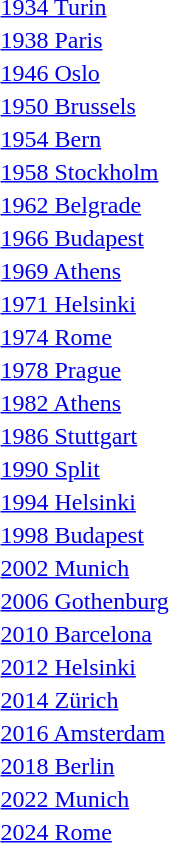<table>
<tr>
<td><a href='#'>1934 Turin</a><br></td>
<td></td>
<td></td>
<td></td>
</tr>
<tr>
<td><a href='#'>1938 Paris</a><br></td>
<td></td>
<td></td>
<td></td>
</tr>
<tr>
<td><a href='#'>1946 Oslo</a><br></td>
<td></td>
<td></td>
<td></td>
</tr>
<tr>
<td><a href='#'>1950 Brussels</a><br></td>
<td></td>
<td></td>
<td></td>
</tr>
<tr>
<td><a href='#'>1954 Bern</a><br></td>
<td></td>
<td></td>
<td></td>
</tr>
<tr>
<td><a href='#'>1958 Stockholm</a><br></td>
<td></td>
<td></td>
<td></td>
</tr>
<tr>
<td><a href='#'>1962 Belgrade</a><br></td>
<td></td>
<td></td>
<td></td>
</tr>
<tr>
<td><a href='#'>1966 Budapest</a><br></td>
<td></td>
<td></td>
<td></td>
</tr>
<tr>
<td><a href='#'>1969 Athens</a><br></td>
<td></td>
<td></td>
<td></td>
</tr>
<tr>
<td><a href='#'>1971 Helsinki</a><br></td>
<td></td>
<td></td>
<td></td>
</tr>
<tr>
<td><a href='#'>1974 Rome</a><br></td>
<td></td>
<td></td>
<td></td>
</tr>
<tr>
<td><a href='#'>1978 Prague</a><br></td>
<td></td>
<td></td>
<td></td>
</tr>
<tr>
<td><a href='#'>1982 Athens</a><br></td>
<td></td>
<td></td>
<td></td>
</tr>
<tr>
<td><a href='#'>1986 Stuttgart</a><br></td>
<td></td>
<td></td>
<td></td>
</tr>
<tr>
<td><a href='#'>1990 Split</a><br></td>
<td></td>
<td></td>
<td></td>
</tr>
<tr>
<td><a href='#'>1994 Helsinki</a><br></td>
<td></td>
<td></td>
<td></td>
</tr>
<tr>
<td><a href='#'>1998 Budapest</a><br></td>
<td></td>
<td></td>
<td></td>
</tr>
<tr>
<td><a href='#'>2002 Munich</a><br></td>
<td></td>
<td></td>
<td></td>
</tr>
<tr>
<td><a href='#'>2006 Gothenburg</a><br></td>
<td></td>
<td></td>
<td></td>
</tr>
<tr>
<td><a href='#'>2010 Barcelona</a><br></td>
<td></td>
<td></td>
<td></td>
</tr>
<tr>
<td><a href='#'>2012 Helsinki</a><br></td>
<td></td>
<td></td>
<td></td>
</tr>
<tr>
<td><a href='#'>2014 Zürich</a><br></td>
<td></td>
<td></td>
<td></td>
</tr>
<tr>
<td><a href='#'>2016 Amsterdam</a><br></td>
<td></td>
<td></td>
<td></td>
</tr>
<tr>
<td><a href='#'>2018 Berlin</a><br></td>
<td></td>
<td></td>
<td></td>
</tr>
<tr>
<td><a href='#'>2022 Munich</a><br></td>
<td></td>
<td></td>
<td></td>
</tr>
<tr>
<td><a href='#'>2024 Rome</a><br></td>
<td></td>
<td></td>
<td></td>
</tr>
</table>
